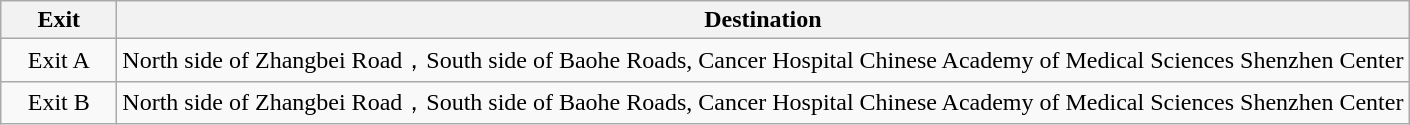<table class="wikitable">
<tr>
<th style="width:70px">Exit</th>
<th>Destination</th>
</tr>
<tr>
<td align="center">Exit A</td>
<td>North side of Zhangbei Road，South side of Baohe Roads, Cancer Hospital Chinese Academy of Medical Sciences Shenzhen Center</td>
</tr>
<tr>
<td align="center">Exit B</td>
<td>North side of Zhangbei Road，South side of Baohe Roads, Cancer Hospital Chinese Academy of Medical Sciences Shenzhen Center</td>
</tr>
</table>
